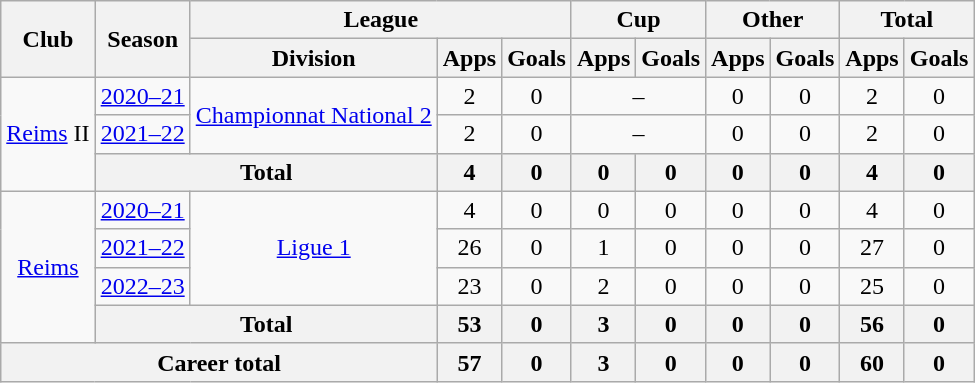<table class="wikitable" style="text-align:center">
<tr>
<th rowspan="2">Club</th>
<th rowspan="2">Season</th>
<th colspan="3">League</th>
<th colspan="2">Cup</th>
<th colspan="2">Other</th>
<th colspan="2">Total</th>
</tr>
<tr>
<th>Division</th>
<th>Apps</th>
<th>Goals</th>
<th>Apps</th>
<th>Goals</th>
<th>Apps</th>
<th>Goals</th>
<th>Apps</th>
<th>Goals</th>
</tr>
<tr>
<td rowspan="3"><a href='#'>Reims</a> II</td>
<td><a href='#'>2020–21</a></td>
<td rowspan="2"><a href='#'>Championnat National 2</a></td>
<td>2</td>
<td>0</td>
<td colspan="2">–</td>
<td>0</td>
<td>0</td>
<td>2</td>
<td>0</td>
</tr>
<tr>
<td><a href='#'>2021–22</a></td>
<td>2</td>
<td>0</td>
<td colspan="2">–</td>
<td>0</td>
<td>0</td>
<td>2</td>
<td>0</td>
</tr>
<tr>
<th colspan="2">Total</th>
<th>4</th>
<th>0</th>
<th>0</th>
<th>0</th>
<th>0</th>
<th>0</th>
<th>4</th>
<th>0</th>
</tr>
<tr>
<td rowspan="4"><a href='#'>Reims</a></td>
<td><a href='#'>2020–21</a></td>
<td rowspan="3"><a href='#'>Ligue 1</a></td>
<td>4</td>
<td>0</td>
<td>0</td>
<td>0</td>
<td>0</td>
<td>0</td>
<td>4</td>
<td>0</td>
</tr>
<tr>
<td><a href='#'>2021–22</a></td>
<td>26</td>
<td>0</td>
<td>1</td>
<td>0</td>
<td>0</td>
<td>0</td>
<td>27</td>
<td>0</td>
</tr>
<tr>
<td><a href='#'>2022–23</a></td>
<td>23</td>
<td>0</td>
<td>2</td>
<td>0</td>
<td>0</td>
<td>0</td>
<td>25</td>
<td>0</td>
</tr>
<tr>
<th colspan="2">Total</th>
<th>53</th>
<th>0</th>
<th>3</th>
<th>0</th>
<th>0</th>
<th>0</th>
<th>56</th>
<th>0</th>
</tr>
<tr>
<th colspan="3">Career total</th>
<th>57</th>
<th>0</th>
<th>3</th>
<th>0</th>
<th>0</th>
<th>0</th>
<th>60</th>
<th>0</th>
</tr>
</table>
